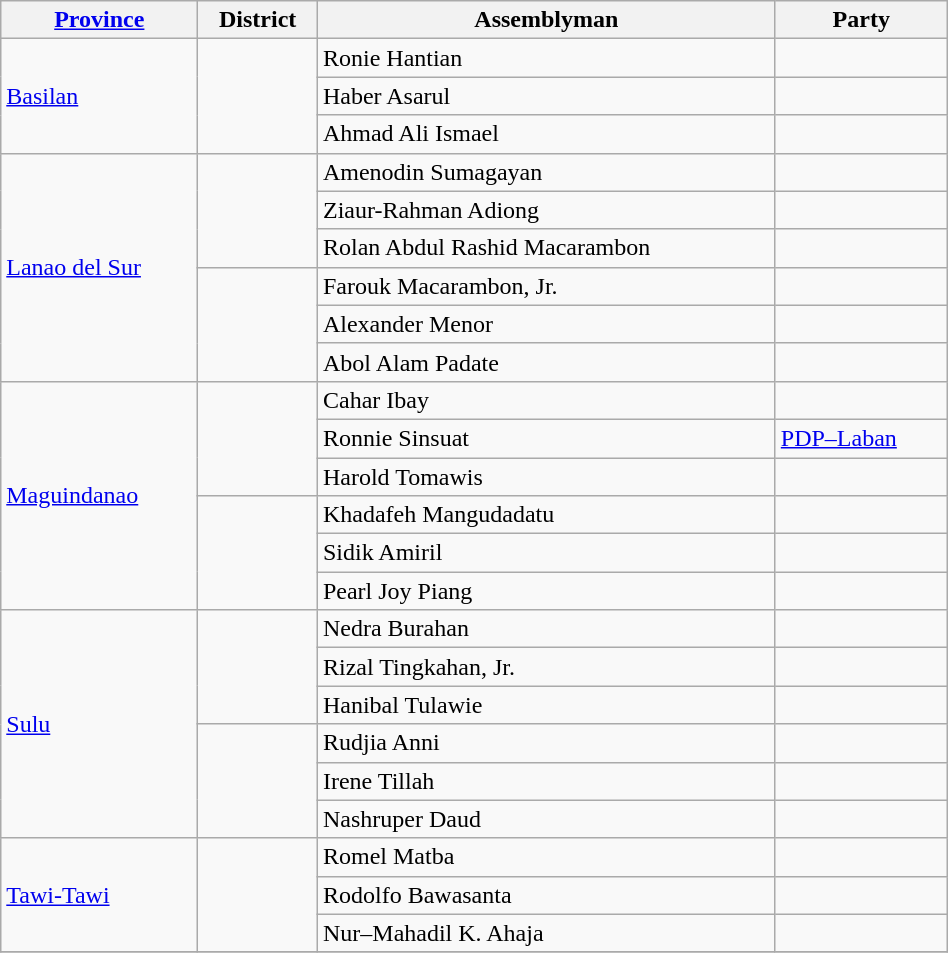<table class="wikitable" width=50%; colspan= 4>
<tr>
<th><a href='#'>Province</a></th>
<th>District</th>
<th>Assemblyman</th>
<th>Party</th>
</tr>
<tr>
<td rowspan=3><a href='#'>Basilan</a></td>
<td rowspan=3></td>
<td>Ronie Hantian</td>
<td></td>
</tr>
<tr>
<td>Haber Asarul</td>
<td></td>
</tr>
<tr>
<td>Ahmad Ali Ismael</td>
<td></td>
</tr>
<tr>
<td rowspan=6><a href='#'>Lanao del Sur</a></td>
<td rowspan=3></td>
<td>Amenodin Sumagayan</td>
<td></td>
</tr>
<tr>
<td>Ziaur-Rahman Adiong</td>
<td></td>
</tr>
<tr>
<td>Rolan Abdul Rashid Macarambon</td>
<td></td>
</tr>
<tr>
<td rowspan=3></td>
<td>Farouk Macarambon, Jr.</td>
<td></td>
</tr>
<tr>
<td>Alexander  Menor</td>
<td></td>
</tr>
<tr>
<td>Abol Alam Padate</td>
<td></td>
</tr>
<tr>
<td rowspan=6><a href='#'>Maguindanao</a></td>
<td rowspan=3></td>
<td>Cahar Ibay</td>
<td></td>
</tr>
<tr>
<td>Ronnie Sinsuat</td>
<td><a href='#'>PDP–Laban</a></td>
</tr>
<tr>
<td>Harold Tomawis</td>
<td></td>
</tr>
<tr>
<td rowspan=3></td>
<td>Khadafeh Mangudadatu</td>
<td></td>
</tr>
<tr>
<td>Sidik Amiril</td>
<td></td>
</tr>
<tr>
<td>Pearl Joy Piang</td>
<td></td>
</tr>
<tr>
<td rowspan=6><a href='#'>Sulu</a></td>
<td rowspan=3></td>
<td>Nedra Burahan</td>
<td></td>
</tr>
<tr>
<td>Rizal Tingkahan, Jr.</td>
<td></td>
</tr>
<tr>
<td>Hanibal Tulawie</td>
<td></td>
</tr>
<tr>
<td rowspan=3></td>
<td>Rudjia Anni</td>
<td></td>
</tr>
<tr>
<td>Irene Tillah</td>
<td></td>
</tr>
<tr>
<td>Nashruper Daud</td>
<td></td>
</tr>
<tr>
<td rowspan=3><a href='#'>Tawi-Tawi</a></td>
<td rowspan=3></td>
<td>Romel Matba</td>
<td></td>
</tr>
<tr>
<td>Rodolfo Bawasanta</td>
<td></td>
</tr>
<tr>
<td>Nur–Mahadil K. Ahaja</td>
<td></td>
</tr>
<tr>
</tr>
</table>
